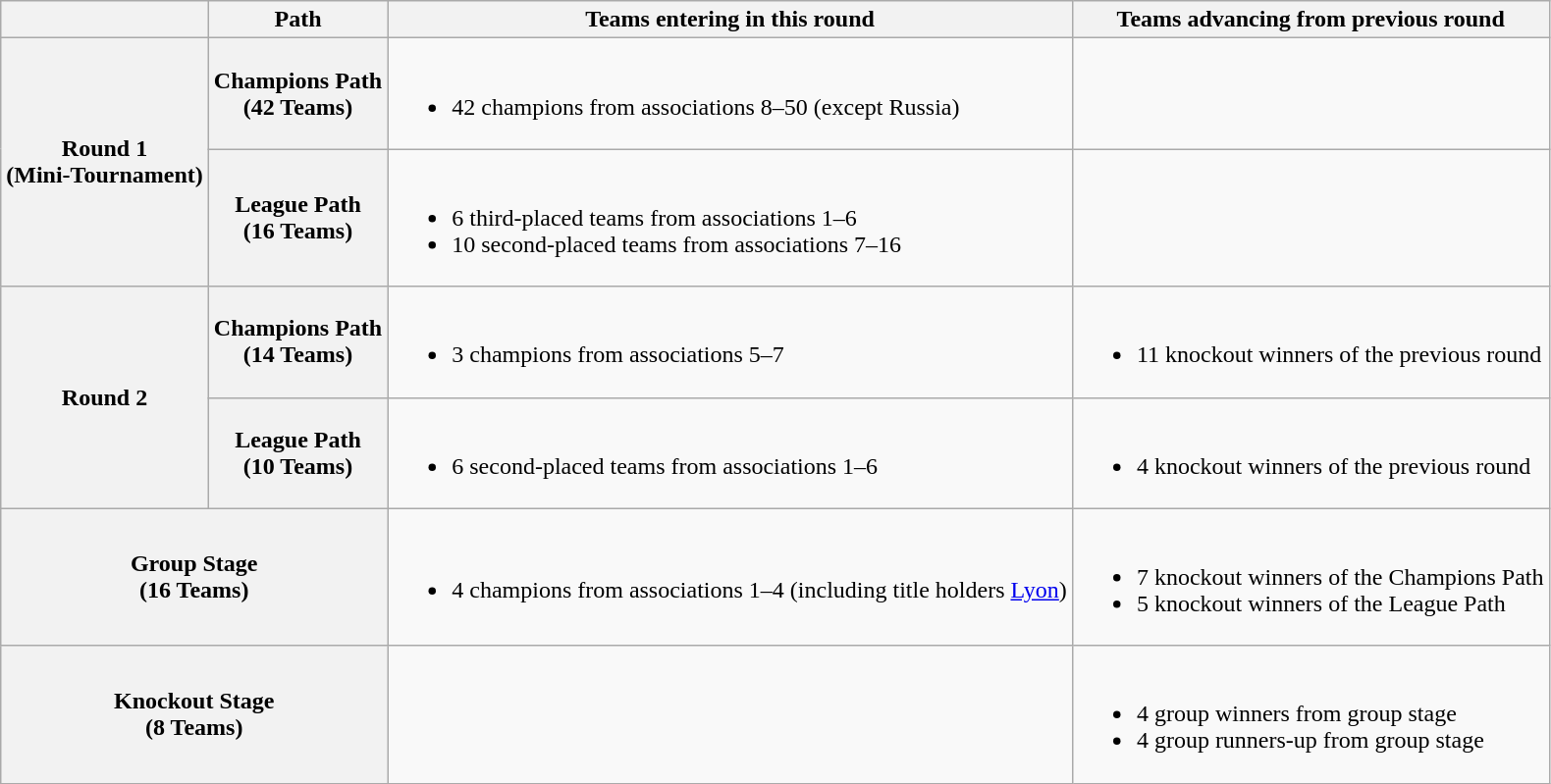<table class="wikitable">
<tr>
<th></th>
<th>Path</th>
<th>Teams entering in this round</th>
<th>Teams advancing from previous round</th>
</tr>
<tr>
<th rowspan="2">Round 1<br>(Mini-Tournament)</th>
<th>Champions Path<br>(42 Teams)</th>
<td><br><ul><li>42 champions from associations 8–50 (except Russia)</li></ul></td>
<td></td>
</tr>
<tr>
<th>League Path<br>(16 Teams)</th>
<td><br><ul><li>6 third-placed teams from associations 1–6</li><li>10 second-placed teams from associations 7–16</li></ul></td>
<td></td>
</tr>
<tr>
<th rowspan="2">Round 2</th>
<th>Champions Path<br>(14 Teams)</th>
<td><br><ul><li>3 champions from associations 5–7</li></ul></td>
<td><br><ul><li>11 knockout winners of the previous round</li></ul></td>
</tr>
<tr>
<th>League Path<br>(10 Teams)</th>
<td><br><ul><li>6 second-placed teams from associations 1–6</li></ul></td>
<td><br><ul><li>4 knockout winners of the previous round</li></ul></td>
</tr>
<tr>
<th colspan="2">Group Stage<br>(16 Teams)</th>
<td><br><ul><li>4 champions from associations 1–4 (including title holders <a href='#'>Lyon</a>)</li></ul></td>
<td><br><ul><li>7 knockout winners of the Champions Path</li><li>5 knockout winners of the League Path</li></ul></td>
</tr>
<tr>
<th colspan="2">Knockout Stage<br>(8 Teams)</th>
<td></td>
<td><br><ul><li>4 group winners from group stage</li><li>4 group runners-up from group stage</li></ul></td>
</tr>
</table>
